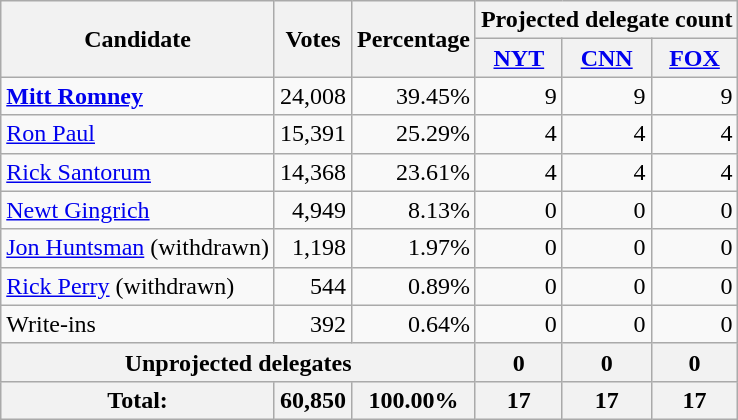<table class="wikitable" style="text-align:right;">
<tr>
<th rowspan="2">Candidate</th>
<th rowspan="2">Votes</th>
<th rowspan="2">Percentage</th>
<th colspan="3">Projected delegate count</th>
</tr>
<tr>
<th><a href='#'>NYT</a><br></th>
<th><a href='#'>CNN</a><br></th>
<th><a href='#'>FOX</a><br></th>
</tr>
<tr>
<td style="text-align:left;"> <strong><a href='#'>Mitt Romney</a></strong></td>
<td>24,008</td>
<td>39.45%</td>
<td>9</td>
<td>9</td>
<td>9</td>
</tr>
<tr>
<td style="text-align:left;"><a href='#'>Ron Paul</a></td>
<td>15,391</td>
<td>25.29%</td>
<td>4</td>
<td>4</td>
<td>4</td>
</tr>
<tr>
<td style="text-align:left;"><a href='#'>Rick Santorum</a></td>
<td>14,368</td>
<td>23.61%</td>
<td>4</td>
<td>4</td>
<td>4</td>
</tr>
<tr>
<td style="text-align:left;"><a href='#'>Newt Gingrich</a></td>
<td>4,949</td>
<td>8.13%</td>
<td>0</td>
<td>0</td>
<td>0</td>
</tr>
<tr>
<td style="text-align:left;"><a href='#'>Jon Huntsman</a> (withdrawn)</td>
<td>1,198</td>
<td>1.97%</td>
<td>0</td>
<td>0</td>
<td>0</td>
</tr>
<tr>
<td style="text-align:left;"><a href='#'>Rick Perry</a> (withdrawn)</td>
<td>544</td>
<td>0.89%</td>
<td>0</td>
<td>0</td>
<td>0</td>
</tr>
<tr>
<td style="text-align:left;">Write-ins</td>
<td>392</td>
<td>0.64%</td>
<td>0</td>
<td>0</td>
<td>0</td>
</tr>
<tr style="background:#eee;">
<th colspan="3">Unprojected delegates</th>
<th>0</th>
<th>0</th>
<th>0</th>
</tr>
<tr style="background:#eee;">
<th>Total:</th>
<th>60,850</th>
<th>100.00%</th>
<th>17</th>
<th>17</th>
<th>17</th>
</tr>
</table>
